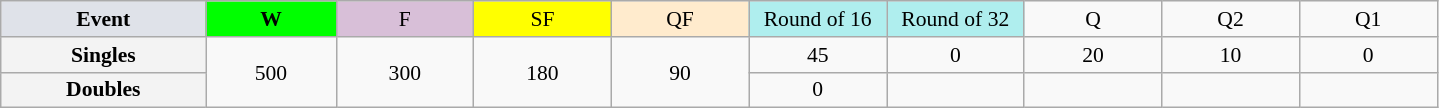<table class=wikitable style=font-size:90%;text-align:center>
<tr>
<td style="width:130px; background:#dfe2e9;"><strong>Event</strong></td>
<td style="width:80px; background:lime;"><strong>W</strong></td>
<td style="width:85px; background:thistle;">F</td>
<td style="width:85px; background:#ff0;">SF</td>
<td style="width:85px; background:#ffebcd;">QF</td>
<td style="width:85px; background:#afeeee;">Round of 16</td>
<td style="width:85px; background:#afeeee;">Round of 32</td>
<td width=85>Q</td>
<td width=85>Q2</td>
<td width=85>Q1</td>
</tr>
<tr>
<th style="background:#f3f3f3;">Singles</th>
<td rowspan=2>500</td>
<td rowspan=2>300</td>
<td rowspan=2>180</td>
<td rowspan=2>90</td>
<td>45</td>
<td>0</td>
<td>20</td>
<td>10</td>
<td>0</td>
</tr>
<tr>
<th style="background:#f3f3f3;">Doubles</th>
<td>0</td>
<td></td>
<td></td>
<td></td>
<td></td>
</tr>
</table>
